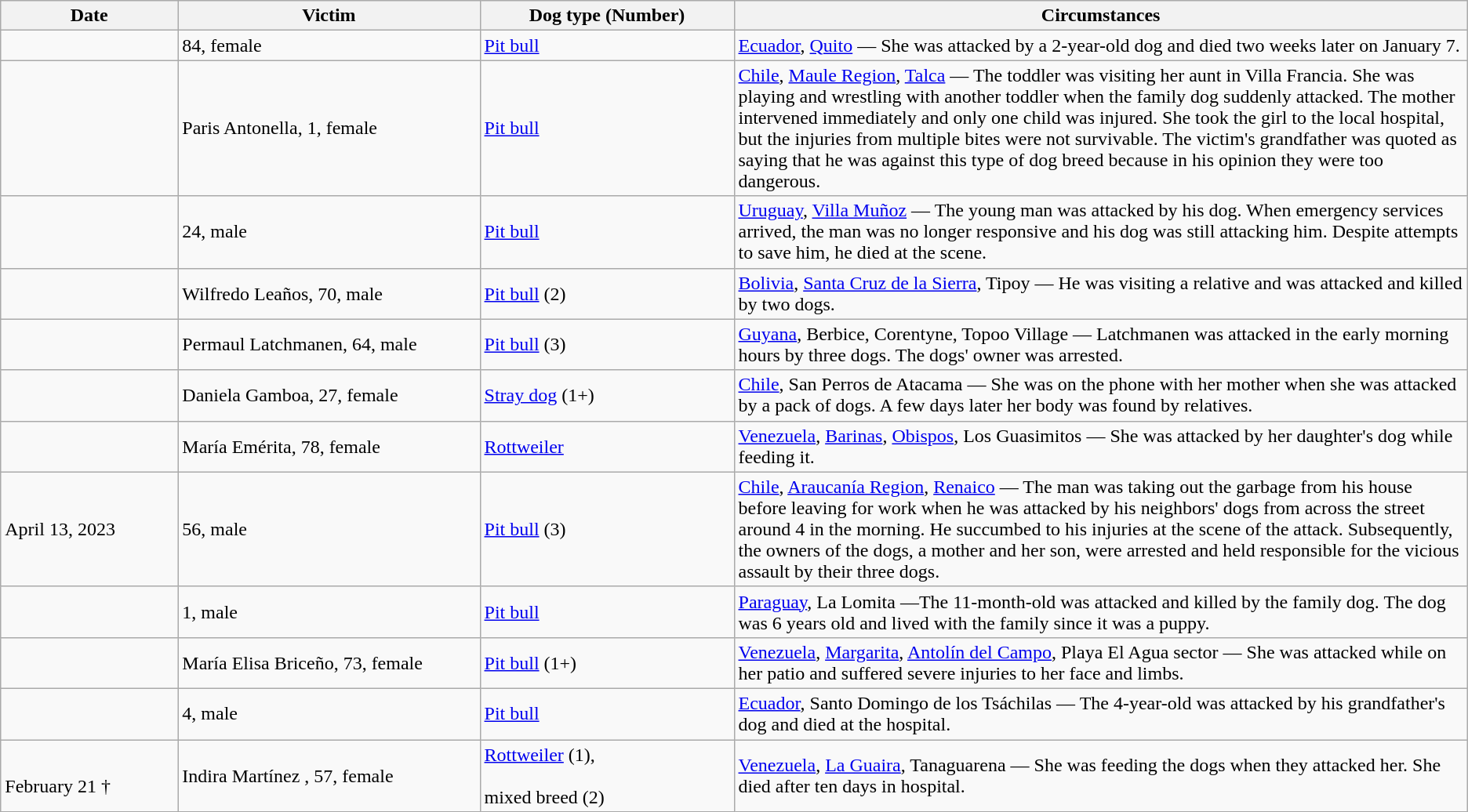<table class="wikitable sortable">
<tr>
<th width="85">Date</th>
<th style="width:150px;">Victim</th>
<th style="width:125px;">Dog type (Number)</th>
<th width="50%">Circumstances</th>
</tr>
<tr>
<td></td>
<td>84, female</td>
<td><a href='#'>Pit bull</a></td>
<td><a href='#'>Ecuador</a>, <a href='#'>Quito</a> — She was attacked by a 2-year-old dog and died two weeks later on January 7.</td>
</tr>
<tr>
<td></td>
<td>Paris Antonella, 1, female</td>
<td><a href='#'>Pit bull</a></td>
<td><a href='#'>Chile</a>, <a href='#'>Maule Region</a>, <a href='#'>Talca</a> — The toddler was visiting her aunt in Villa Francia. She was playing and wrestling with another toddler when the family dog suddenly attacked. The mother intervened immediately and only one child was injured. She took the girl to the local hospital, but the injuries from multiple bites were not survivable. The victim's grandfather was quoted as saying that he was against this type of dog breed because in his opinion they were too dangerous.</td>
</tr>
<tr>
<td></td>
<td>24, male</td>
<td><a href='#'>Pit bull</a></td>
<td><a href='#'>Uruguay</a>, <a href='#'>Villa Muñoz</a> — The young man was attacked by his dog. When emergency services arrived, the man was no longer responsive and his dog was still attacking him. Despite attempts to save him, he died at the scene.</td>
</tr>
<tr>
<td></td>
<td>Wilfredo Leaños, 70, male</td>
<td><a href='#'>Pit bull</a> (2)</td>
<td><a href='#'>Bolivia</a>, <a href='#'>Santa Cruz de la Sierra</a>, Tipoy — He was visiting a relative and was attacked and killed by two dogs.</td>
</tr>
<tr>
<td></td>
<td>Permaul Latchmanen, 64, male</td>
<td><a href='#'>Pit bull</a> (3)</td>
<td><a href='#'>Guyana</a>, Berbice, Corentyne, Topoo Village — Latchmanen was attacked in the early morning hours by three dogs. The dogs' owner was arrested.</td>
</tr>
<tr>
<td></td>
<td>Daniela Gamboa, 27, female</td>
<td><a href='#'>Stray dog</a> (1+)</td>
<td><a href='#'>Chile</a>, San Perros de Atacama — She was on the phone with her mother when she was attacked by a pack of dogs. A few days later her body was found by relatives.</td>
</tr>
<tr>
<td></td>
<td>María Emérita, 78, female</td>
<td><a href='#'>Rottweiler</a></td>
<td><a href='#'>Venezuela</a>, <a href='#'>Barinas</a>, <a href='#'>Obispos</a>, Los Guasimitos — She was attacked by her daughter's dog while feeding it.</td>
</tr>
<tr>
<td>April 13, 2023</td>
<td>56, male</td>
<td><a href='#'>Pit bull</a> (3)</td>
<td><a href='#'>Chile</a>, <a href='#'>Araucanía Region</a>, <a href='#'>Renaico</a> — The man was taking out the garbage from his house before leaving for work when he was attacked by his neighbors' dogs from across the street around 4 in the morning. He succumbed to his injuries at the scene of the attack. Subsequently, the owners of the dogs, a mother and her son, were arrested and held responsible for the vicious assault by their three dogs.</td>
</tr>
<tr>
<td></td>
<td>1, male</td>
<td><a href='#'>Pit bull</a></td>
<td><a href='#'>Paraguay</a>, La Lomita —The 11-month-old was attacked and killed by the family dog. The dog was 6 years old and lived with the family since it was a puppy.</td>
</tr>
<tr>
<td></td>
<td>María Elisa Briceño, 73, female</td>
<td><a href='#'>Pit bull</a> (1+)</td>
<td><a href='#'>Venezuela</a>, <a href='#'>Margarita</a>, <a href='#'>Antolín del Campo</a>, Playa El Agua sector — She was attacked while on her patio and suffered severe injuries to her face and limbs.</td>
</tr>
<tr>
<td></td>
<td>4, male</td>
<td><a href='#'>Pit bull</a></td>
<td><a href='#'>Ecuador</a>, Santo Domingo de los Tsáchilas — The 4-year-old was attacked by his grandfather's dog and died at the hospital.</td>
</tr>
<tr>
<td><br>February 21 †</td>
<td>Indira Martínez , 57, female</td>
<td><a href='#'>Rottweiler</a> (1),<br><br>mixed breed (2)</td>
<td><a href='#'>Venezuela</a>, <a href='#'>La Guaira</a>, Tanaguarena — She was feeding the dogs when they attacked her. She died after ten days in hospital.</td>
</tr>
</table>
